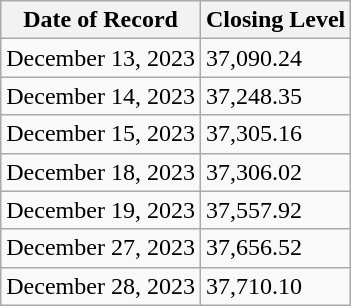<table class="wikitable">
<tr>
<th>Date of Record</th>
<th>Closing Level</th>
</tr>
<tr>
<td>December 13, 2023</td>
<td>37,090.24</td>
</tr>
<tr>
<td>December 14, 2023</td>
<td>37,248.35</td>
</tr>
<tr>
<td>December 15, 2023</td>
<td>37,305.16</td>
</tr>
<tr>
<td>December 18, 2023</td>
<td>37,306.02</td>
</tr>
<tr>
<td>December 19, 2023</td>
<td>37,557.92</td>
</tr>
<tr>
<td>December 27, 2023</td>
<td>37,656.52</td>
</tr>
<tr>
<td>December 28, 2023</td>
<td>37,710.10</td>
</tr>
</table>
